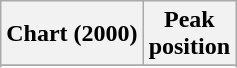<table class="wikitable">
<tr>
<th>Chart (2000)</th>
<th>Peak<br>position</th>
</tr>
<tr>
</tr>
<tr>
</tr>
<tr>
</tr>
<tr>
</tr>
</table>
